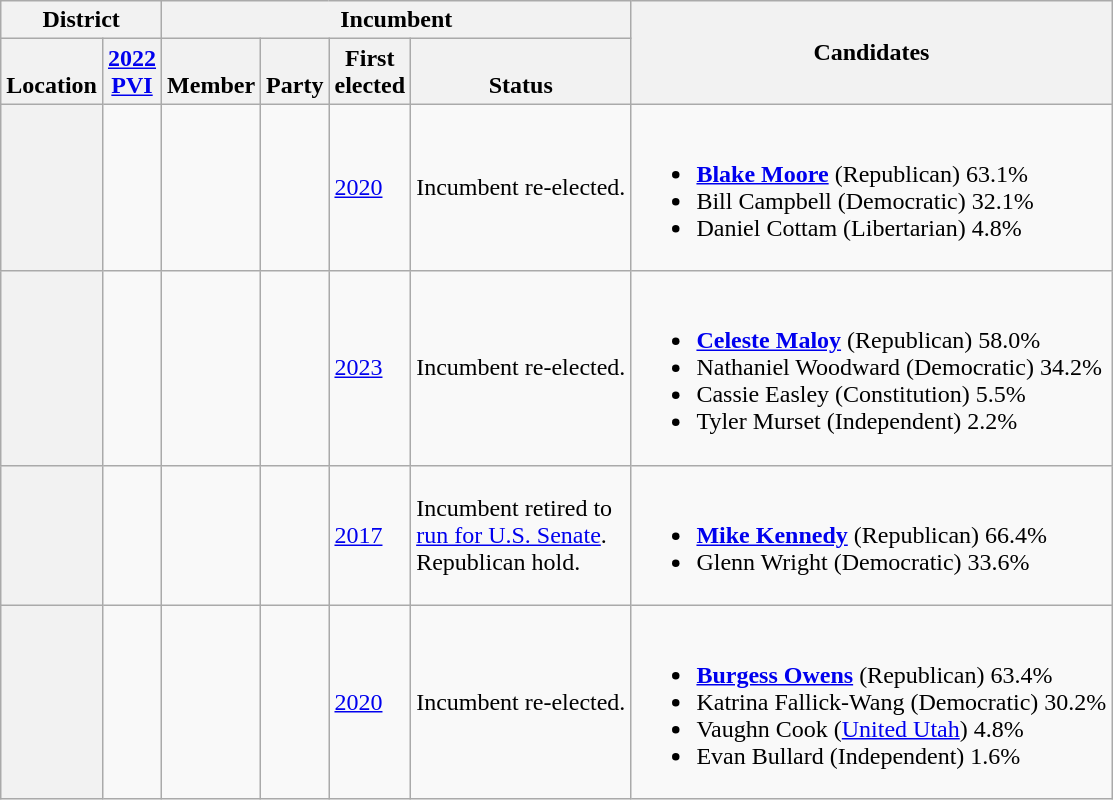<table class="wikitable sortable">
<tr>
<th colspan=2>District</th>
<th colspan=4>Incumbent</th>
<th rowspan=2 class="unsortable">Candidates</th>
</tr>
<tr valign=bottom>
<th>Location</th>
<th><a href='#'>2022<br>PVI</a></th>
<th>Member</th>
<th>Party</th>
<th>First<br>elected</th>
<th>Status</th>
</tr>
<tr>
<th></th>
<td></td>
<td></td>
<td></td>
<td><a href='#'>2020</a></td>
<td>Incumbent re-elected.</td>
<td nowrap><br><ul><li> <strong><a href='#'>Blake Moore</a></strong> (Republican) 63.1%</li><li>Bill Campbell (Democratic) 32.1%</li><li>Daniel Cottam (Libertarian) 4.8%</li></ul></td>
</tr>
<tr>
<th></th>
<td></td>
<td></td>
<td></td>
<td><a href='#'>2023 </a></td>
<td>Incumbent re-elected.</td>
<td nowrap><br><ul><li> <strong><a href='#'>Celeste Maloy</a></strong> (Republican) 58.0%</li><li>Nathaniel Woodward (Democratic) 34.2%</li><li>Cassie Easley (Constitution) 5.5%</li><li>Tyler Murset (Independent) 2.2%</li></ul></td>
</tr>
<tr>
<th></th>
<td></td>
<td></td>
<td></td>
<td><a href='#'>2017 </a></td>
<td>Incumbent retired to<br><a href='#'>run for U.S. Senate</a>.<br>Republican hold.</td>
<td nowrap><br><ul><li> <strong><a href='#'>Mike Kennedy</a></strong> (Republican) 66.4%</li><li>Glenn Wright (Democratic) 33.6%</li></ul></td>
</tr>
<tr>
<th></th>
<td></td>
<td></td>
<td></td>
<td><a href='#'>2020</a></td>
<td>Incumbent re-elected.</td>
<td nowrap><br><ul><li> <strong><a href='#'>Burgess Owens</a></strong> (Republican) 63.4%</li><li>Katrina Fallick-Wang (Democratic) 30.2%</li><li>Vaughn Cook (<a href='#'>United Utah</a>) 4.8%</li><li>Evan Bullard (Independent) 1.6%</li></ul></td>
</tr>
</table>
